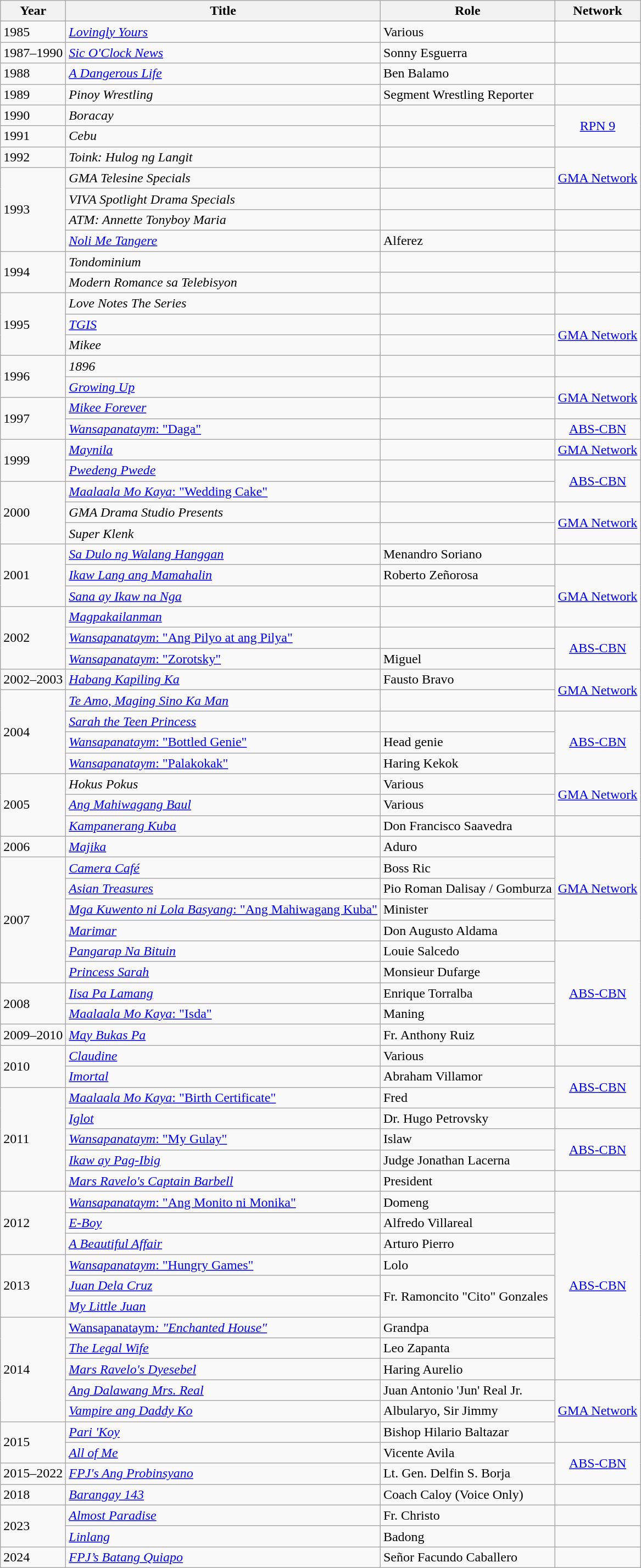<table class="wikitable sortable">
<tr>
<th>Year</th>
<th>Title</th>
<th>Role</th>
<th>Network</th>
</tr>
<tr>
<td>1985</td>
<td><em><a href='#'>Lovingly Yours</a></em></td>
<td>Various</td>
<td></td>
</tr>
<tr>
<td>1987–1990</td>
<td><em><a href='#'>Sic O'Clock News</a></em></td>
<td>Sonny Esguerra</td>
<td></td>
</tr>
<tr>
<td>1988</td>
<td><em><a href='#'>A Dangerous Life</a></em></td>
<td>Ben Balamo</td>
<td></td>
</tr>
<tr>
<td>1989</td>
<td><em>Pinoy Wrestling</em></td>
<td>Segment Wrestling Reporter</td>
<td></td>
</tr>
<tr>
<td>1990</td>
<td><em>Boracay</em></td>
<td></td>
<td rowspan=2 style="text-align:center;"><a href='#'>RPN 9</a></td>
</tr>
<tr>
<td>1991</td>
<td><em>Cebu</em></td>
<td></td>
</tr>
<tr>
<td>1992</td>
<td><em>Toink: Hulog ng Langit</em></td>
<td></td>
<td rowspan="3" style="text-align:center;"><a href='#'>GMA Network</a></td>
</tr>
<tr>
<td rowspan="4">1993</td>
<td><em>GMA Telesine Specials</em></td>
<td></td>
</tr>
<tr>
<td><em>VIVA Spotlight Drama Specials</em></td>
<td></td>
</tr>
<tr>
<td><em>ATM: Annette Tonyboy Maria</em></td>
<td></td>
<td></td>
</tr>
<tr>
<td><em><a href='#'>Noli Me Tangere</a></em></td>
<td>Alferez</td>
<td></td>
</tr>
<tr>
<td rowspan="2">1994</td>
<td><em>Tondominium</em></td>
<td></td>
<td></td>
</tr>
<tr>
<td><em>Modern Romance sa Telebisyon</em></td>
<td></td>
<td></td>
</tr>
<tr>
<td rowspan="3">1995</td>
<td><em>Love Notes The Series</em></td>
<td></td>
<td></td>
</tr>
<tr>
<td><em><a href='#'>TGIS</a></em></td>
<td></td>
<td rowspan="2" style="text-align:center;"><a href='#'>GMA Network</a></td>
</tr>
<tr>
<td><em>Mikee</em></td>
<td></td>
</tr>
<tr>
<td rowspan="2">1996</td>
<td><em>1896</em></td>
<td></td>
<td></td>
</tr>
<tr>
<td><em><a href='#'>Growing Up</a></em></td>
<td></td>
<td rowspan="2" style="text-align:center;"><a href='#'>GMA Network</a></td>
</tr>
<tr>
<td rowspan="2">1997</td>
<td><em><a href='#'>Mikee Forever</a></em></td>
<td></td>
</tr>
<tr>
<td><a href='#'><em>Wansapanataym</em>: "Daga"</a></td>
<td></td>
<td style="text-align:center;"><a href='#'>ABS-CBN</a></td>
</tr>
<tr>
<td rowspan="2">1999</td>
<td><em><a href='#'>Maynila</a></em></td>
<td></td>
<td style="text-align:center;"><a href='#'>GMA Network</a></td>
</tr>
<tr>
<td><em><a href='#'>Pwedeng Pwede</a></em></td>
<td></td>
<td rowspan="2" style="text-align:center;"><a href='#'>ABS-CBN</a></td>
</tr>
<tr>
<td rowspan="3">2000</td>
<td><a href='#'><em>Maalaala Mo Kaya</em>: "Wedding Cake"</a></td>
<td></td>
</tr>
<tr>
<td><em>GMA Drama Studio Presents</em></td>
<td></td>
<td rowspan="2" style="text-align:center;"><a href='#'>GMA Network</a></td>
</tr>
<tr>
<td><em>Super Klenk</em></td>
<td></td>
</tr>
<tr>
<td rowspan="3">2001</td>
<td><em><a href='#'>Sa Dulo ng Walang Hanggan</a></em></td>
<td>Menandro Soriano</td>
<td></td>
</tr>
<tr>
<td><em><a href='#'>Ikaw Lang ang Mamahalin</a></em></td>
<td>Roberto Zeñorosa</td>
<td rowspan=3 style="text-align:center;"><a href='#'>GMA Network</a></td>
</tr>
<tr>
<td><em><a href='#'>Sana ay Ikaw na Nga</a></em></td>
<td></td>
</tr>
<tr>
<td rowspan="3">2002</td>
<td><em><a href='#'>Magpakailanman</a></em></td>
<td></td>
</tr>
<tr>
<td><a href='#'><em>Wansapanataym</em>: "Ang Pilyo at ang Pilya"</a></td>
<td></td>
<td rowspan=2 style="text-align:center;"><a href='#'>ABS-CBN</a></td>
</tr>
<tr>
<td><a href='#'><em>Wansapanataym</em>: "Zorotsky"</a></td>
<td>Miguel</td>
</tr>
<tr>
<td>2002–2003</td>
<td><em><a href='#'>Habang Kapiling Ka</a></em></td>
<td>Fausto Bravo</td>
<td rowspan=2 style="text-align:center;"><a href='#'>GMA Network</a></td>
</tr>
<tr>
<td rowspan="4">2004</td>
<td><em><a href='#'>Te Amo, Maging Sino Ka Man</a></em></td>
<td></td>
</tr>
<tr>
<td><em><a href='#'>Sarah the Teen Princess</a></em></td>
<td></td>
<td rowspan=3 style="text-align:center;"><a href='#'>ABS-CBN</a></td>
</tr>
<tr>
<td><a href='#'><em>Wansapanataym</em>: "Bottled Genie"</a></td>
<td>Head genie</td>
</tr>
<tr>
<td><a href='#'><em>Wansapanataym</em>: "Palakokak"</a></td>
<td>Haring Kekok</td>
</tr>
<tr>
<td rowspan="3">2005</td>
<td><em>Hokus Pokus</em></td>
<td>Various</td>
<td rowspan=2 style="text-align:center;"><a href='#'>GMA Network</a></td>
</tr>
<tr>
<td><em><a href='#'>Ang Mahiwagang Baul</a></em></td>
<td>Various</td>
</tr>
<tr>
<td><em><a href='#'>Kampanerang Kuba</a></em></td>
<td>Don Francisco Saavedra</td>
<td></td>
</tr>
<tr>
<td>2006</td>
<td><em><a href='#'>Majika</a></em></td>
<td>Aduro</td>
<td rowspan="5" style="text-align:center;"><a href='#'>GMA Network</a></td>
</tr>
<tr>
<td rowspan="6">2007</td>
<td><em><a href='#'>Camera Café</a></em></td>
<td>Boss Ric</td>
</tr>
<tr>
<td><em><a href='#'>Asian Treasures</a></em></td>
<td>Pio Roman Dalisay / Gomburza</td>
</tr>
<tr>
<td><a href='#'><em>Mga Kuwento ni Lola Basyang</em>: "Ang Mahiwagang Kuba"</a></td>
<td>Minister</td>
</tr>
<tr>
<td><em><a href='#'>Marimar</a></em></td>
<td>Don Augusto Aldama</td>
</tr>
<tr>
<td><em><a href='#'>Pangarap Na Bituin</a></em></td>
<td>Louie Salcedo</td>
<td rowspan=5 style="text-align:center;"><a href='#'>ABS-CBN</a></td>
</tr>
<tr>
<td><em><a href='#'>Princess Sarah</a></em></td>
<td>Monsieur Dufarge</td>
</tr>
<tr>
<td rowspan="2">2008</td>
<td><em><a href='#'>Iisa Pa Lamang</a></em></td>
<td>Enrique Torralba</td>
</tr>
<tr>
<td><a href='#'><em>Maalaala Mo Kaya</em>: "Isda"</a></td>
<td>Maning</td>
</tr>
<tr>
<td>2009–2010</td>
<td><em><a href='#'>May Bukas Pa</a></em></td>
<td>Fr. Anthony Ruiz</td>
</tr>
<tr>
<td rowspan="2">2010</td>
<td><em><a href='#'>Claudine</a></em></td>
<td>Various</td>
<td></td>
</tr>
<tr>
<td><em><a href='#'>Imortal</a></em></td>
<td>Abraham Villamor</td>
<td rowspan="2" style="text-align:center;"><a href='#'>ABS-CBN</a></td>
</tr>
<tr>
<td rowspan="5">2011</td>
<td><a href='#'><em>Maalaala Mo Kaya</em>: "Birth Certificate"</a></td>
<td>Fred</td>
</tr>
<tr>
<td><em><a href='#'>Iglot</a></em></td>
<td>Dr. Hugo Petrovsky</td>
<td></td>
</tr>
<tr>
<td><a href='#'><em>Wansapanataym</em>: "My Gulay"</a></td>
<td>Islaw</td>
<td rowspan="2" style="text-align:center;"><a href='#'>ABS-CBN</a></td>
</tr>
<tr>
<td><em><a href='#'>Ikaw ay Pag-Ibig</a></em></td>
<td>Judge Jonathan Lacerna</td>
</tr>
<tr>
<td><em><a href='#'>Mars Ravelo's Captain Barbell</a></em></td>
<td>President</td>
<td></td>
</tr>
<tr>
<td rowspan="3">2012</td>
<td><a href='#'><em>Wansapanataym</em>: "Ang Monito ni Monika"</a></td>
<td>Domeng</td>
<td rowspan="9" style="text-align:center;"><a href='#'>ABS-CBN</a></td>
</tr>
<tr>
<td><em><a href='#'>E-Boy</a></em></td>
<td>Alfredo Villareal</td>
</tr>
<tr>
<td><em><a href='#'>A Beautiful Affair</a></em></td>
<td>Arturo Pierro</td>
</tr>
<tr>
<td rowspan="3">2013</td>
<td><a href='#'><em>Wansapanataym</em>: "Hungry Games"</a></td>
<td>Lolo</td>
</tr>
<tr>
<td><em><a href='#'>Juan Dela Cruz</a></em></td>
<td rowspan="2">Fr. Ramoncito "Cito" Gonzales </td>
</tr>
<tr>
<td><em><a href='#'>My Little Juan</a></em></td>
</tr>
<tr>
<td rowspan="5">2014</td>
<td><em><a href='#'></em>Wansapanataym<em>: "Enchanted House"</a></em></td>
<td>Grandpa</td>
</tr>
<tr>
<td><em><a href='#'>The Legal Wife</a></em></td>
<td>Leo Zapanta</td>
</tr>
<tr>
<td><em><a href='#'>Mars Ravelo's Dyesebel</a></em></td>
<td>Haring Aurelio</td>
</tr>
<tr>
<td><em><a href='#'>Ang Dalawang Mrs. Real</a></em></td>
<td>Juan Antonio 'Jun' Real Jr.</td>
<td rowspan=3 style="text-align:center;"><a href='#'>GMA Network</a></td>
</tr>
<tr>
<td><em><a href='#'>Vampire ang Daddy Ko</a></em></td>
<td>Albularyo, Sir Jimmy</td>
</tr>
<tr>
<td rowspan="2">2015</td>
<td><em><a href='#'>Pari 'Koy</a></em></td>
<td>Bishop Hilario Baltazar</td>
</tr>
<tr>
<td><em><a href='#'>All of Me</a></em></td>
<td>Vicente Avila</td>
<td rowspan="2" style="text-align:center;"><a href='#'>ABS-CBN</a></td>
</tr>
<tr>
<td>2015–2022</td>
<td><em><a href='#'>FPJ's Ang Probinsyano</a></em></td>
<td>Lt. Gen. Delfin S. Borja</td>
</tr>
<tr>
<td>2018</td>
<td><em><a href='#'>Barangay 143</a></em></td>
<td>Coach Caloy (Voice Only)</td>
<td></td>
</tr>
<tr>
<td rowspan="2">2023</td>
<td><em><a href='#'>Almost Paradise</a></em></td>
<td>Fr. Christo</td>
<td></td>
</tr>
<tr>
<td><em><a href='#'>Linlang</a></em></td>
<td>Badong</td>
<td></td>
</tr>
<tr>
<td>2024</td>
<td><em><a href='#'>FPJ’s Batang Quiapo</a></em></td>
<td>Señor Facundo Caballero</td>
<td></td>
</tr>
</table>
